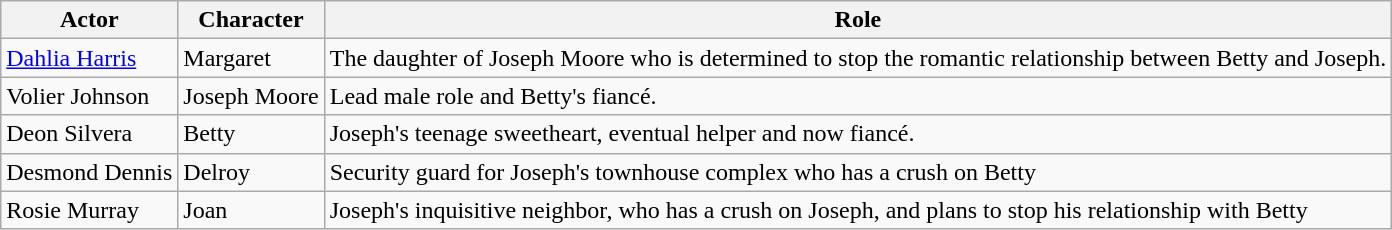<table class="wikitable sortable">
<tr>
<th>Actor</th>
<th>Character</th>
<th>Role</th>
</tr>
<tr>
<td><a href='#'>Dahlia Harris</a></td>
<td>Margaret</td>
<td>The daughter of Joseph Moore who is determined to stop the romantic relationship between Betty and Joseph.</td>
</tr>
<tr>
<td>Volier Johnson</td>
<td>Joseph Moore</td>
<td>Lead male role and Betty's fiancé.</td>
</tr>
<tr>
<td>Deon Silvera</td>
<td>Betty</td>
<td>Joseph's teenage sweetheart, eventual helper and now fiancé.</td>
</tr>
<tr>
<td>Desmond Dennis</td>
<td>Delroy</td>
<td>Security guard for Joseph's townhouse complex who has a crush on Betty</td>
</tr>
<tr>
<td>Rosie Murray</td>
<td>Joan</td>
<td>Joseph's inquisitive neighbor, who has a crush on Joseph, and plans to stop his relationship with Betty</td>
</tr>
</table>
